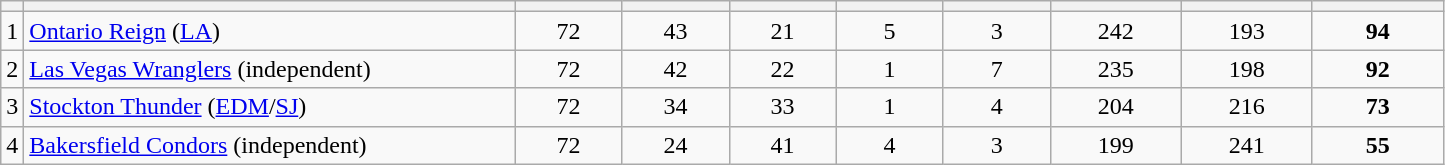<table border="0" cellspacing="0" cellpadding="0">
<tr>
<td colspan="2"><br><table class="wikitable sortable">
<tr>
<th style="width 5em;"></th>
<th style="width:20em;" class="unsortable"></th>
<th style="width:4em;" class="unsortable"></th>
<th style="width:4em;"></th>
<th style="width:4em;"></th>
<th style="width:4em;"></th>
<th style="width:4em;"></th>
<th style="width:5em;"></th>
<th style="width:5em;"></th>
<th style="width:5em;"></th>
</tr>
<tr align=center>
<td>1</td>
<td align=left><a href='#'>Ontario Reign</a> (<a href='#'>LA</a>)</td>
<td>72</td>
<td>43</td>
<td>21</td>
<td>5</td>
<td>3</td>
<td>242</td>
<td>193</td>
<td><strong>94</strong></td>
</tr>
<tr style="text-align: center;">
<td>2</td>
<td align=left><a href='#'>Las Vegas Wranglers</a> (independent)</td>
<td>72</td>
<td>42</td>
<td>22</td>
<td>1</td>
<td>7</td>
<td>235</td>
<td>198</td>
<td><strong>92</strong></td>
</tr>
<tr align=center>
<td>3</td>
<td align=left><a href='#'>Stockton Thunder</a> (<a href='#'>EDM</a>/<a href='#'>SJ</a>)</td>
<td>72</td>
<td>34</td>
<td>33</td>
<td>1</td>
<td>4</td>
<td>204</td>
<td>216</td>
<td><strong>73</strong></td>
</tr>
<tr align=center>
<td>4</td>
<td align=left><a href='#'>Bakersfield Condors</a> (independent)</td>
<td>72</td>
<td>24</td>
<td>41</td>
<td>4</td>
<td>3</td>
<td>199</td>
<td>241</td>
<td><strong>55</strong></td>
</tr>
</table>
</td>
</tr>
</table>
